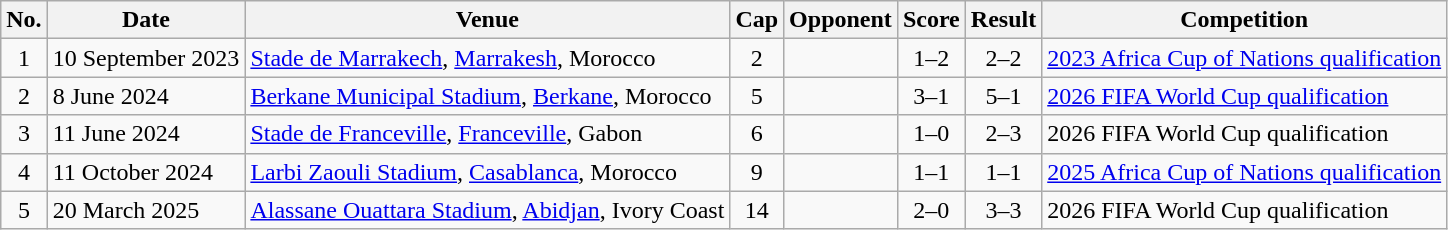<table class=wikitable style="text-align: left;" align=center>
<tr>
<th>No.</th>
<th>Date</th>
<th>Venue</th>
<th>Cap</th>
<th>Opponent</th>
<th>Score</th>
<th>Result</th>
<th>Competition</th>
</tr>
<tr>
<td align="center">1</td>
<td>10 September 2023</td>
<td><a href='#'>Stade de Marrakech</a>, <a href='#'>Marrakesh</a>, Morocco</td>
<td align=center>2</td>
<td></td>
<td align="center">1–2</td>
<td align="center">2–2</td>
<td><a href='#'>2023 Africa Cup of Nations qualification</a></td>
</tr>
<tr>
<td align="center">2</td>
<td>8 June 2024</td>
<td><a href='#'>Berkane Municipal Stadium</a>, <a href='#'>Berkane</a>, Morocco</td>
<td align=center>5</td>
<td></td>
<td align="center">3–1</td>
<td align="center">5–1</td>
<td><a href='#'>2026 FIFA World Cup qualification</a></td>
</tr>
<tr>
<td align="center">3</td>
<td>11 June 2024</td>
<td><a href='#'>Stade de Franceville</a>, <a href='#'>Franceville</a>, Gabon</td>
<td align=center>6</td>
<td></td>
<td align="center">1–0</td>
<td align="center">2–3</td>
<td>2026 FIFA World Cup qualification</td>
</tr>
<tr>
<td align="center">4</td>
<td>11 October 2024</td>
<td><a href='#'>Larbi Zaouli Stadium</a>, <a href='#'>Casablanca</a>, Morocco</td>
<td align=center>9</td>
<td></td>
<td align="center">1–1</td>
<td align="center">1–1</td>
<td><a href='#'>2025 Africa Cup of Nations qualification</a></td>
</tr>
<tr>
<td align="center">5</td>
<td>20 March 2025</td>
<td><a href='#'>Alassane Ouattara Stadium</a>, <a href='#'>Abidjan</a>, Ivory Coast</td>
<td align=center>14</td>
<td></td>
<td align="center">2–0</td>
<td align="center">3–3</td>
<td>2026 FIFA World Cup qualification</td>
</tr>
</table>
